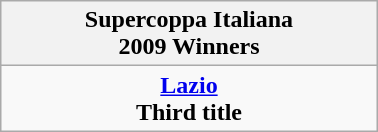<table class="wikitable" style="text-align: center; margin: 0 auto; width: 20%">
<tr>
<th>Supercoppa Italiana <br>2009 Winners</th>
</tr>
<tr>
<td><strong><a href='#'>Lazio</a></strong><br><strong>Third title</strong></td>
</tr>
</table>
